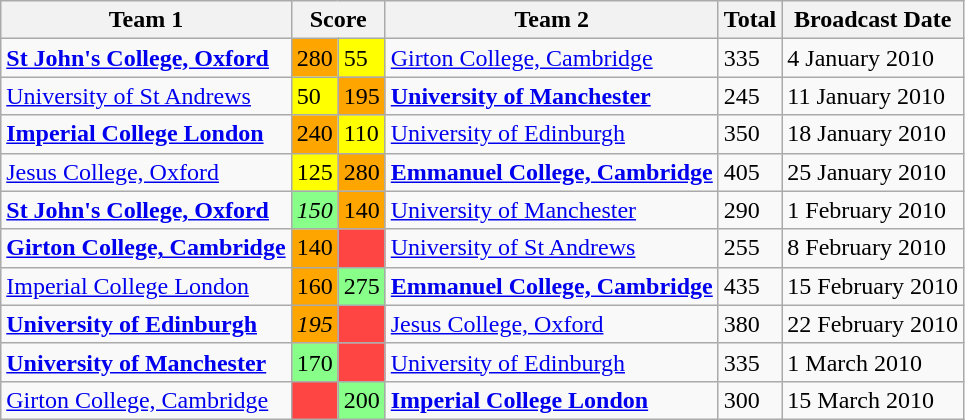<table class="wikitable" border="1">
<tr>
<th>Team 1</th>
<th colspan=2>Score</th>
<th>Team 2</th>
<th>Total</th>
<th>Broadcast Date</th>
</tr>
<tr>
<td><strong><a href='#'>St John's College, Oxford</a></strong></td>
<td style="background:orange">280</td>
<td style="background:yellow">55</td>
<td><a href='#'>Girton College, Cambridge</a></td>
<td>335</td>
<td>4 January 2010</td>
</tr>
<tr>
<td><a href='#'>University of St Andrews</a></td>
<td style="background:yellow">50</td>
<td style="background:orange">195</td>
<td><strong><a href='#'>University of Manchester</a></strong></td>
<td>245</td>
<td>11 January 2010</td>
</tr>
<tr>
<td><strong><a href='#'>Imperial College London</a></strong></td>
<td style="background:orange">240</td>
<td style="background:yellow">110</td>
<td><a href='#'>University of Edinburgh</a></td>
<td>350</td>
<td>18 January 2010</td>
</tr>
<tr>
<td><a href='#'>Jesus College, Oxford</a></td>
<td style="background:yellow">125</td>
<td style="background:orange">280</td>
<td><strong><a href='#'>Emmanuel College, Cambridge</a></strong></td>
<td>405</td>
<td>25 January 2010</td>
</tr>
<tr>
<td><strong><a href='#'>St John's College, Oxford</a></strong></td>
<td style="background:#88ff88"><em>150</em></td>
<td style="background:orange">140</td>
<td><a href='#'>University of Manchester</a></td>
<td>290</td>
<td>1 February 2010</td>
</tr>
<tr>
<td><strong><a href='#'>Girton College, Cambridge</a></strong></td>
<td style="background:orange">140</td>
<td style="background:#ff4444"></td>
<td><a href='#'>University of St Andrews</a></td>
<td>255</td>
<td>8 February 2010</td>
</tr>
<tr>
<td><a href='#'>Imperial College London</a></td>
<td style="background:orange">160</td>
<td style="background:#88ff88">275</td>
<td><strong><a href='#'>Emmanuel College, Cambridge</a></strong></td>
<td>435</td>
<td>15 February 2010</td>
</tr>
<tr>
<td><strong><a href='#'>University of Edinburgh</a></strong></td>
<td style="background:orange"><em>195</em></td>
<td style="background:#ff4444"></td>
<td><a href='#'>Jesus College, Oxford</a></td>
<td>380</td>
<td>22 February 2010</td>
</tr>
<tr>
<td><strong><a href='#'>University of Manchester</a></strong></td>
<td style="background:#88ff88">170</td>
<td style="background:#ff4444"></td>
<td><a href='#'>University of Edinburgh</a></td>
<td>335</td>
<td>1 March 2010</td>
</tr>
<tr>
<td><a href='#'>Girton College, Cambridge</a></td>
<td style="background:#ff4444"></td>
<td style="background:#88ff88">200</td>
<td><strong><a href='#'>Imperial College London</a></strong></td>
<td>300</td>
<td>15 March 2010</td>
</tr>
</table>
